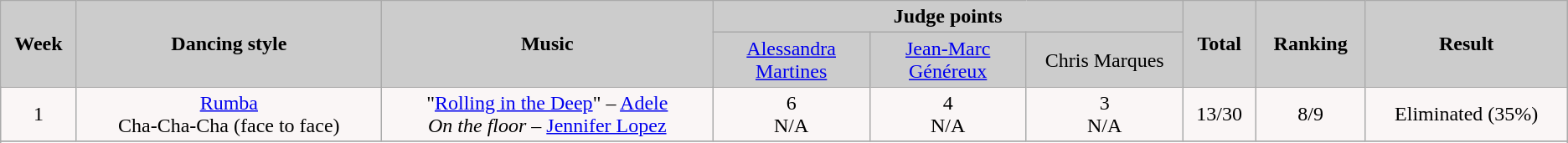<table class="wikitable">
<tr style="text-align:Center; background:#ccc; background:#ccc;">
<td rowspan="2"><strong>Week</strong></td>
<td rowspan="2"><strong>Dancing style</strong></td>
<td rowspan="2"><strong>Music</strong></td>
<td colspan="3"><strong>Judge points</strong></td>
<td rowspan="2"><strong>Total</strong></td>
<td rowspan="2"><strong>Ranking</strong></td>
<td rowspan="2"><strong>Result</strong></td>
</tr>
<tr style="text-align:center; background:#ccc; background:#ccc;">
<td style="width:10%; "><a href='#'>Alessandra Martines</a></td>
<td style="width:10%; "><a href='#'>Jean-Marc Généreux</a></td>
<td style="width:10%; ">Chris Marques</td>
</tr>
<tr style="text-align:center; background:#faf6f6;">
<td>1</td>
<td><a href='#'>Rumba</a><br>Cha-Cha-Cha (face to face)</td>
<td>"<a href='#'>Rolling in the Deep</a>" – <a href='#'>Adele</a><br><em>On the floor</em> – <a href='#'>Jennifer Lopez</a></td>
<td>6<br>N/A</td>
<td>4<br>N/A</td>
<td>3<br>N/A</td>
<td>13/30</td>
<td>8/9</td>
<td>Eliminated (35%)</td>
</tr>
<tr>
</tr>
<tr>
</tr>
</table>
